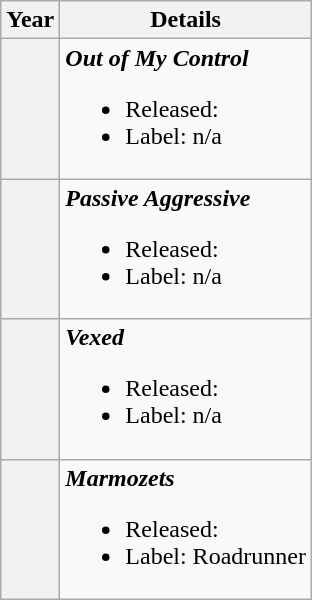<table class="wikitable plainrowheaders"  style="text-align:center;">
<tr>
<th>Year</th>
<th>Details</th>
</tr>
<tr>
<th></th>
<td align=left><strong><em>Out of My Control</em></strong><br><ul><li>Released: </li><li>Label: n/a</li></ul></td>
</tr>
<tr>
<th></th>
<td align=left><strong><em>Passive Aggressive</em></strong><br><ul><li>Released: </li><li>Label: n/a</li></ul></td>
</tr>
<tr>
<th></th>
<td align=left><strong><em>Vexed</em></strong><br><ul><li>Released: </li><li>Label: n/a</li></ul></td>
</tr>
<tr>
<th></th>
<td align=left><strong><em>Marmozets</em></strong><br><ul><li>Released: </li><li>Label: Roadrunner</li></ul></td>
</tr>
</table>
